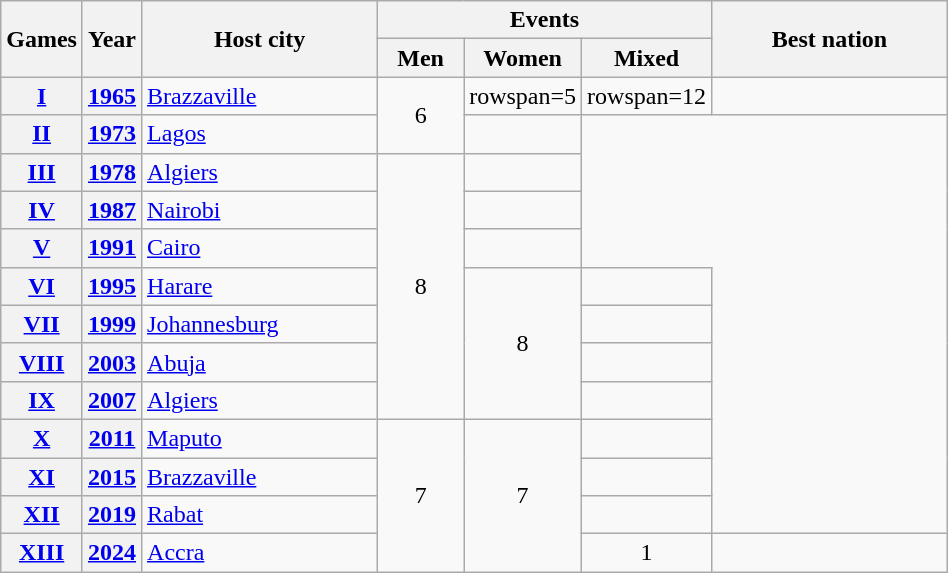<table class=wikitable style="text-align:center">
<tr>
<th rowspan=2>Games</th>
<th rowspan=2>Year</th>
<th width=150 rowspan=2>Host city</th>
<th colspan=3>Events</th>
<th width=150 rowspan=2>Best nation</th>
</tr>
<tr>
<th width=50>Men</th>
<th width=50>Women</th>
<th width=50>Mixed</th>
</tr>
<tr>
<th><a href='#'>I</a></th>
<th><a href='#'>1965</a></th>
<td align=left> <a href='#'>Brazzaville</a></td>
<td rowspan=2>6</td>
<td>rowspan=5 </td>
<td>rowspan=12 </td>
<td align=left></td>
</tr>
<tr>
<th><a href='#'>II</a></th>
<th><a href='#'>1973</a></th>
<td align=left> <a href='#'>Lagos</a></td>
<td align=left></td>
</tr>
<tr>
<th><a href='#'>III</a></th>
<th><a href='#'>1978</a></th>
<td align=left> <a href='#'>Algiers</a></td>
<td rowspan=7>8</td>
<td align=left></td>
</tr>
<tr>
<th><a href='#'>IV</a></th>
<th><a href='#'>1987</a></th>
<td align=left> <a href='#'>Nairobi</a></td>
<td align=left></td>
</tr>
<tr>
<th><a href='#'>V</a></th>
<th><a href='#'>1991</a></th>
<td align=left> <a href='#'>Cairo</a></td>
<td align=left></td>
</tr>
<tr>
<th><a href='#'>VI</a></th>
<th><a href='#'>1995</a></th>
<td align=left> <a href='#'>Harare</a></td>
<td rowspan=4>8</td>
<td align=left></td>
</tr>
<tr>
<th><a href='#'>VII</a></th>
<th><a href='#'>1999</a></th>
<td align=left> <a href='#'>Johannesburg</a></td>
<td align=left></td>
</tr>
<tr>
<th><a href='#'>VIII</a></th>
<th><a href='#'>2003</a></th>
<td align=left> <a href='#'>Abuja</a></td>
<td align=left></td>
</tr>
<tr>
<th><a href='#'>IX</a></th>
<th><a href='#'>2007</a></th>
<td align=left> <a href='#'>Algiers</a></td>
<td align=left></td>
</tr>
<tr>
<th><a href='#'>X</a></th>
<th><a href='#'>2011</a></th>
<td align=left> <a href='#'>Maputo</a></td>
<td rowspan=4>7</td>
<td rowspan=4>7</td>
<td align=left></td>
</tr>
<tr>
<th><a href='#'>XI</a></th>
<th><a href='#'>2015</a></th>
<td align=left> <a href='#'>Brazzaville</a></td>
<td align=left></td>
</tr>
<tr>
<th><a href='#'>XII</a></th>
<th><a href='#'>2019</a></th>
<td align=left> <a href='#'>Rabat</a></td>
<td align=left></td>
</tr>
<tr>
<th><a href='#'>XIII</a></th>
<th><a href='#'>2024</a></th>
<td align=left> <a href='#'>Accra</a></td>
<td>1</td>
<td align=left></td>
</tr>
</table>
